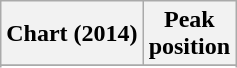<table class="wikitable sortable plainrowheaders" style="text-align:center">
<tr>
<th scope="col">Chart (2014)</th>
<th scope="col">Peak<br>position</th>
</tr>
<tr>
</tr>
<tr>
</tr>
</table>
